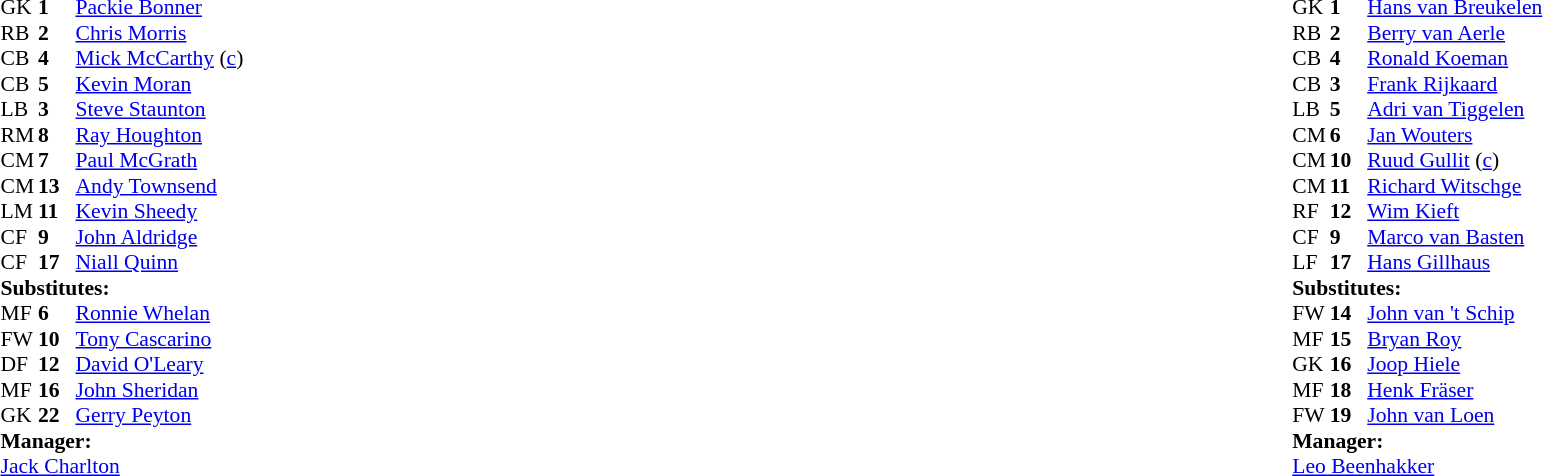<table width="100%">
<tr>
<td valign="top" width="50%"><br><table style="font-size: 90%" cellspacing="0" cellpadding="0">
<tr>
<th width="25"></th>
<th width="25"></th>
</tr>
<tr>
<td>GK</td>
<td><strong>1</strong></td>
<td><a href='#'>Packie Bonner</a></td>
</tr>
<tr>
<td>RB</td>
<td><strong>2</strong></td>
<td><a href='#'>Chris Morris</a></td>
</tr>
<tr>
<td>CB</td>
<td><strong>4</strong></td>
<td><a href='#'>Mick McCarthy</a> (<a href='#'>c</a>)</td>
</tr>
<tr>
<td>CB</td>
<td><strong>5</strong></td>
<td><a href='#'>Kevin Moran</a></td>
</tr>
<tr>
<td>LB</td>
<td><strong>3</strong></td>
<td><a href='#'>Steve Staunton</a></td>
</tr>
<tr>
<td>RM</td>
<td><strong>8</strong></td>
<td><a href='#'>Ray Houghton</a></td>
</tr>
<tr>
<td>CM</td>
<td><strong>7</strong></td>
<td><a href='#'>Paul McGrath</a></td>
</tr>
<tr>
<td>CM</td>
<td><strong>13</strong></td>
<td><a href='#'>Andy Townsend</a></td>
</tr>
<tr>
<td>LM</td>
<td><strong>11</strong></td>
<td><a href='#'>Kevin Sheedy</a></td>
<td></td>
<td></td>
</tr>
<tr>
<td>CF</td>
<td><strong>9</strong></td>
<td><a href='#'>John Aldridge</a></td>
<td></td>
<td></td>
</tr>
<tr>
<td>CF</td>
<td><strong>17</strong></td>
<td><a href='#'>Niall Quinn</a></td>
</tr>
<tr>
<td colspan=3><strong>Substitutes:</strong></td>
</tr>
<tr>
<td>MF</td>
<td><strong>6</strong></td>
<td><a href='#'>Ronnie Whelan</a></td>
<td></td>
<td></td>
</tr>
<tr>
<td>FW</td>
<td><strong>10</strong></td>
<td><a href='#'>Tony Cascarino</a></td>
<td></td>
<td></td>
</tr>
<tr>
<td>DF</td>
<td><strong>12</strong></td>
<td><a href='#'>David O'Leary</a></td>
</tr>
<tr>
<td>MF</td>
<td><strong>16</strong></td>
<td><a href='#'>John Sheridan</a></td>
</tr>
<tr>
<td>GK</td>
<td><strong>22</strong></td>
<td><a href='#'>Gerry Peyton</a></td>
</tr>
<tr>
<td colspan=3><strong>Manager:</strong></td>
</tr>
<tr>
<td colspan="4"> <a href='#'>Jack Charlton</a></td>
</tr>
</table>
</td>
<td valign="top" width="50%"><br><table style="font-size: 90%" cellspacing="0" cellpadding="0" align=center>
<tr>
<th width="25"></th>
<th width="25"></th>
</tr>
<tr>
<td>GK</td>
<td><strong>1</strong></td>
<td><a href='#'>Hans van Breukelen</a></td>
</tr>
<tr>
<td>RB</td>
<td><strong>2</strong></td>
<td><a href='#'>Berry van Aerle</a></td>
</tr>
<tr>
<td>CB</td>
<td><strong>4</strong></td>
<td><a href='#'>Ronald Koeman</a></td>
</tr>
<tr>
<td>CB</td>
<td><strong>3</strong></td>
<td><a href='#'>Frank Rijkaard</a></td>
<td></td>
</tr>
<tr>
<td>LB</td>
<td><strong>5</strong></td>
<td><a href='#'>Adri van Tiggelen</a></td>
</tr>
<tr>
<td>CM</td>
<td><strong>6</strong></td>
<td><a href='#'>Jan Wouters</a></td>
</tr>
<tr>
<td>CM</td>
<td><strong>10</strong></td>
<td><a href='#'>Ruud Gullit</a> (<a href='#'>c</a>)</td>
</tr>
<tr>
<td>CM</td>
<td><strong>11</strong></td>
<td><a href='#'>Richard Witschge</a></td>
<td></td>
<td></td>
</tr>
<tr>
<td>RF</td>
<td><strong>12</strong></td>
<td><a href='#'>Wim Kieft</a></td>
<td></td>
<td></td>
</tr>
<tr>
<td>CF</td>
<td><strong>9</strong></td>
<td><a href='#'>Marco van Basten</a></td>
</tr>
<tr>
<td>LF</td>
<td><strong>17</strong></td>
<td><a href='#'>Hans Gillhaus</a></td>
</tr>
<tr>
<td colspan=3><strong>Substitutes:</strong></td>
</tr>
<tr>
<td>FW</td>
<td><strong>14</strong></td>
<td><a href='#'>John van 't Schip</a></td>
</tr>
<tr>
<td>MF</td>
<td><strong>15</strong></td>
<td><a href='#'>Bryan Roy</a></td>
</tr>
<tr>
<td>GK</td>
<td><strong>16</strong></td>
<td><a href='#'>Joop Hiele</a></td>
</tr>
<tr>
<td>MF</td>
<td><strong>18</strong></td>
<td><a href='#'>Henk Fräser</a></td>
<td></td>
<td></td>
</tr>
<tr>
<td>FW</td>
<td><strong>19</strong></td>
<td><a href='#'>John van Loen</a></td>
<td></td>
<td></td>
</tr>
<tr>
<td colspan=3><strong>Manager:</strong></td>
</tr>
<tr>
<td colspan="4"><a href='#'>Leo Beenhakker</a></td>
</tr>
</table>
</td>
</tr>
</table>
